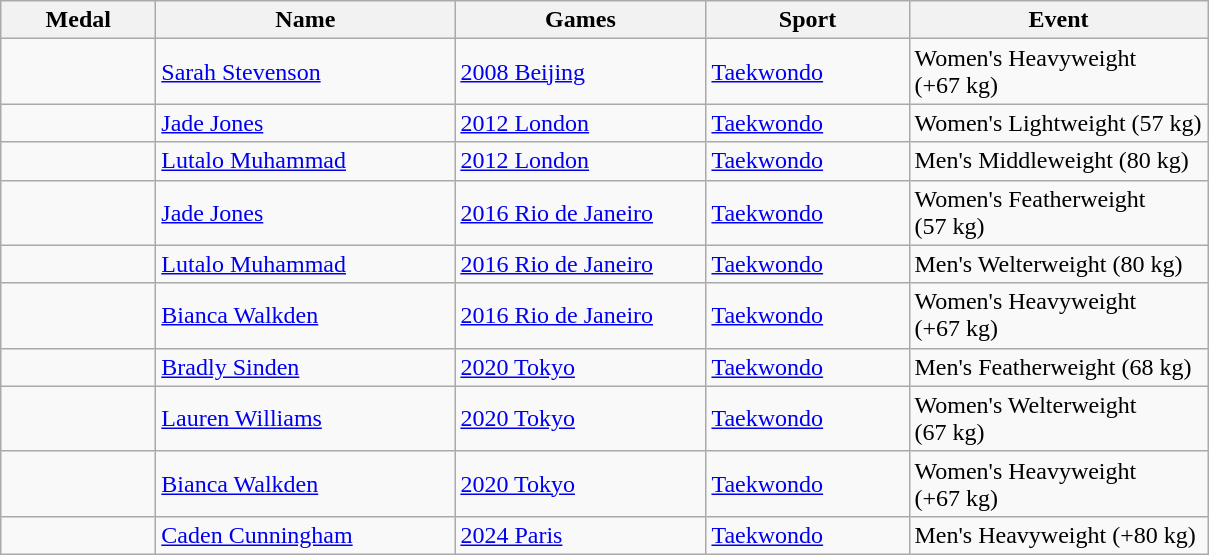<table class="wikitable sortable collapsible collapsed">
<tr>
<th style="width:6em">Medal</th>
<th style="width:12em">Name</th>
<th style="width:10em">Games</th>
<th style="width:8em">Sport</th>
<th style="width:12em">Event</th>
</tr>
<tr>
<td></td>
<td><a href='#'>Sarah Stevenson</a></td>
<td> <a href='#'>2008 Beijing</a></td>
<td> <a href='#'>Taekwondo</a></td>
<td>Women's Heavyweight (+67 kg)</td>
</tr>
<tr>
<td></td>
<td><a href='#'>Jade Jones</a></td>
<td> <a href='#'>2012 London</a></td>
<td> <a href='#'>Taekwondo</a></td>
<td>Women's Lightweight (57 kg)</td>
</tr>
<tr>
<td></td>
<td><a href='#'>Lutalo Muhammad</a></td>
<td> <a href='#'>2012 London</a></td>
<td> <a href='#'>Taekwondo</a></td>
<td>Men's Middleweight (80 kg)</td>
</tr>
<tr>
<td></td>
<td><a href='#'>Jade Jones</a></td>
<td> <a href='#'>2016 Rio de Janeiro</a></td>
<td> <a href='#'>Taekwondo</a></td>
<td>Women's Featherweight (57 kg)</td>
</tr>
<tr>
<td></td>
<td><a href='#'>Lutalo Muhammad</a></td>
<td> <a href='#'>2016 Rio de Janeiro</a></td>
<td> <a href='#'>Taekwondo</a></td>
<td>Men's Welterweight (80 kg)</td>
</tr>
<tr>
<td></td>
<td><a href='#'>Bianca Walkden</a></td>
<td> <a href='#'>2016 Rio de Janeiro</a></td>
<td> <a href='#'>Taekwondo</a></td>
<td>Women's Heavyweight (+67 kg)</td>
</tr>
<tr>
<td></td>
<td><a href='#'>Bradly Sinden</a></td>
<td> <a href='#'>2020 Tokyo</a></td>
<td> <a href='#'>Taekwondo</a></td>
<td>Men's Featherweight (68 kg)</td>
</tr>
<tr>
<td></td>
<td><a href='#'>Lauren Williams</a></td>
<td> <a href='#'>2020 Tokyo</a></td>
<td> <a href='#'>Taekwondo</a></td>
<td>Women's Welterweight (67 kg)</td>
</tr>
<tr>
<td></td>
<td><a href='#'>Bianca Walkden</a></td>
<td> <a href='#'>2020 Tokyo</a></td>
<td> <a href='#'>Taekwondo</a></td>
<td>Women's Heavyweight (+67 kg)</td>
</tr>
<tr>
<td></td>
<td><a href='#'>Caden Cunningham</a></td>
<td> <a href='#'>2024 Paris</a></td>
<td> <a href='#'>Taekwondo</a></td>
<td>Men's Heavyweight (+80 kg)</td>
</tr>
</table>
